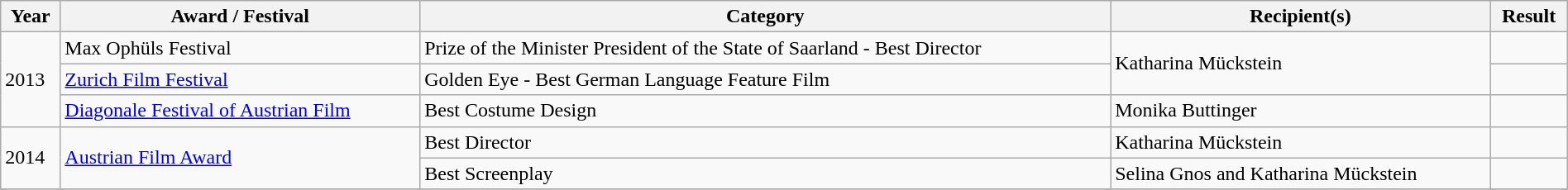<table class="wikitable sortable plainrowheaders" style="width: 100%;">
<tr>
<th>Year</th>
<th>Award / Festival</th>
<th>Category</th>
<th>Recipient(s)</th>
<th>Result</th>
</tr>
<tr>
<td rowspan=3>2013</td>
<td>Max Ophüls Festival</td>
<td>Prize of the Minister President of the State of Saarland - Best Director</td>
<td rowspan=2>Katharina Mückstein</td>
<td></td>
</tr>
<tr>
<td><a href='#'>Zurich Film Festival</a></td>
<td>Golden Eye - Best German Language Feature Film</td>
<td></td>
</tr>
<tr>
<td><a href='#'>Diagonale Festival of Austrian Film</a></td>
<td>Best Costume Design</td>
<td>Monika Buttinger</td>
<td></td>
</tr>
<tr>
<td rowspan=2>2014</td>
<td rowspan=2><a href='#'>Austrian Film Award</a></td>
<td>Best Director</td>
<td>Katharina Mückstein</td>
<td></td>
</tr>
<tr>
<td>Best Screenplay</td>
<td>Selina Gnos and Katharina Mückstein</td>
<td></td>
</tr>
<tr>
</tr>
</table>
